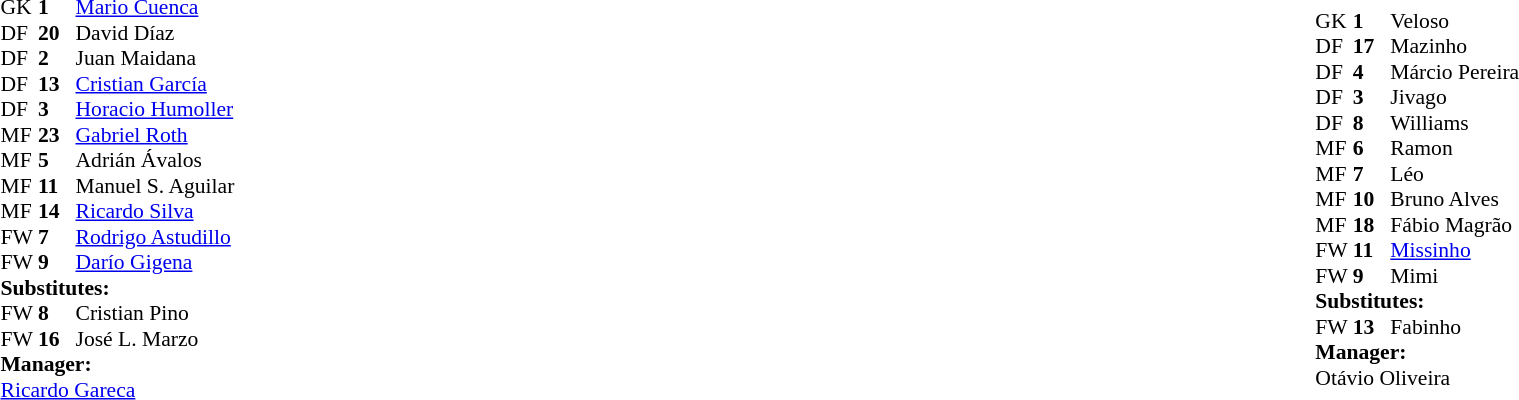<table width="100%">
<tr>
<td valign="top" width="50%"><br><table style="font-size: 90%" cellspacing="0" cellpadding="0">
<tr>
<th width=25></th>
<th width=25></th>
</tr>
<tr>
<td>GK</td>
<td><strong>1</strong></td>
<td> <a href='#'>Mario Cuenca</a></td>
</tr>
<tr>
<td>DF</td>
<td><strong>20</strong></td>
<td> David Díaz</td>
<td></td>
<td></td>
</tr>
<tr>
<td>DF</td>
<td><strong>2</strong></td>
<td> Juan Maidana</td>
<td></td>
<td></td>
</tr>
<tr>
<td>DF</td>
<td><strong>13</strong></td>
<td> <a href='#'>Cristian García</a></td>
</tr>
<tr>
<td>DF</td>
<td><strong>3</strong></td>
<td> <a href='#'>Horacio Humoller</a></td>
</tr>
<tr>
<td>MF</td>
<td><strong>23</strong></td>
<td> <a href='#'>Gabriel Roth</a></td>
<td></td>
<td></td>
</tr>
<tr>
<td>MF</td>
<td><strong>5</strong></td>
<td> Adrián Ávalos</td>
</tr>
<tr>
<td>MF</td>
<td><strong>11</strong></td>
<td> Manuel S. Aguilar</td>
</tr>
<tr>
<td>MF</td>
<td><strong>14</strong></td>
<td> <a href='#'>Ricardo Silva</a></td>
<td></td>
<td></td>
</tr>
<tr>
<td>FW</td>
<td><strong>7</strong></td>
<td> <a href='#'>Rodrigo Astudillo</a></td>
</tr>
<tr>
<td>FW</td>
<td><strong>9</strong></td>
<td> <a href='#'>Darío Gigena</a></td>
</tr>
<tr>
<td colspan=3><strong>Substitutes:</strong></td>
</tr>
<tr>
<td>FW</td>
<td><strong>8</strong></td>
<td> Cristian Pino</td>
<td></td>
<td></td>
</tr>
<tr>
<td>FW</td>
<td><strong>16</strong></td>
<td> José L. Marzo</td>
<td></td>
<td></td>
</tr>
<tr>
<td colspan=3><strong>Manager:</strong></td>
</tr>
<tr>
<td colspan=4> <a href='#'>Ricardo Gareca</a></td>
</tr>
</table>
</td>
<td><br><table style="font-size: 90%" cellspacing="0" cellpadding="0" align=center>
<tr>
<th width=25></th>
<th width=25></th>
</tr>
<tr>
<td>GK</td>
<td><strong>1</strong></td>
<td> Veloso</td>
<td></td>
<td></td>
</tr>
<tr>
<td>DF</td>
<td><strong>17</strong></td>
<td> Mazinho</td>
<td></td>
<td></td>
</tr>
<tr>
<td>DF</td>
<td><strong>4</strong></td>
<td> Márcio Pereira</td>
</tr>
<tr>
<td>DF</td>
<td><strong>3</strong></td>
<td> Jivago</td>
<td></td>
<td></td>
</tr>
<tr>
<td>DF</td>
<td><strong>8</strong></td>
<td> Williams</td>
</tr>
<tr>
<td>MF</td>
<td><strong>6</strong></td>
<td> Ramon</td>
<td></td>
<td></td>
</tr>
<tr>
<td>MF</td>
<td><strong>7</strong></td>
<td> Léo</td>
</tr>
<tr>
<td>MF</td>
<td><strong>10</strong></td>
<td> Bruno Alves</td>
<td></td>
<td></td>
</tr>
<tr>
<td>MF</td>
<td><strong>18</strong></td>
<td> Fábio Magrão</td>
<td></td>
<td></td>
</tr>
<tr>
<td>FW</td>
<td><strong>11</strong></td>
<td> <a href='#'>Missinho</a></td>
</tr>
<tr>
<td>FW</td>
<td><strong>9</strong></td>
<td> Mimi</td>
<td></td>
<td></td>
</tr>
<tr>
<td colspan=3><strong>Substitutes:</strong></td>
</tr>
<tr>
<td>FW</td>
<td><strong>13</strong></td>
<td> Fabinho</td>
<td></td>
<td></td>
</tr>
<tr>
<td colspan=3><strong>Manager:</strong></td>
</tr>
<tr>
<td colspan=4> Otávio Oliveira</td>
</tr>
</table>
</td>
</tr>
</table>
